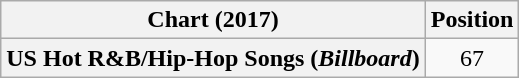<table class="wikitable plainrowheaders">
<tr>
<th>Chart (2017)</th>
<th>Position</th>
</tr>
<tr>
<th scope="row">US Hot R&B/Hip-Hop Songs (<em>Billboard</em>)</th>
<td align="center">67</td>
</tr>
</table>
